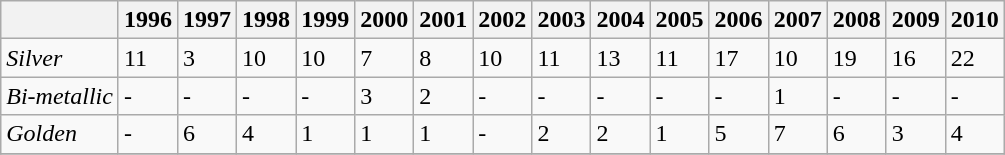<table class="wikitable" border="1">
<tr>
<th></th>
<th>1996</th>
<th>1997</th>
<th>1998</th>
<th>1999</th>
<th>2000</th>
<th>2001</th>
<th>2002</th>
<th>2003</th>
<th>2004</th>
<th>2005</th>
<th>2006</th>
<th>2007</th>
<th>2008</th>
<th>2009</th>
<th>2010</th>
</tr>
<tr>
<td><em>Silver</em></td>
<td>11</td>
<td>3</td>
<td>10</td>
<td>10</td>
<td>7</td>
<td>8</td>
<td>10</td>
<td>11</td>
<td>13</td>
<td>11</td>
<td>17</td>
<td>10</td>
<td>19</td>
<td>16</td>
<td>22</td>
</tr>
<tr>
<td><em>Bi-metallic</em></td>
<td>-</td>
<td>-</td>
<td>-</td>
<td>-</td>
<td>3</td>
<td>2</td>
<td>-</td>
<td>-</td>
<td>-</td>
<td>-</td>
<td>-</td>
<td>1</td>
<td>-</td>
<td>-</td>
<td>-</td>
</tr>
<tr>
<td><em>Golden</em></td>
<td>-</td>
<td>6</td>
<td>4</td>
<td>1</td>
<td>1</td>
<td>1</td>
<td>-</td>
<td>2</td>
<td>2</td>
<td>1</td>
<td>5</td>
<td>7</td>
<td>6</td>
<td>3</td>
<td>4</td>
</tr>
<tr>
</tr>
</table>
